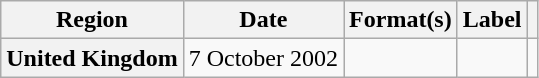<table class="wikitable plainrowheaders">
<tr>
<th scope="col">Region</th>
<th scope="col">Date</th>
<th scope="col">Format(s)</th>
<th scope="col">Label</th>
<th scope="col"></th>
</tr>
<tr>
<th scope="row">United Kingdom</th>
<td>7 October 2002</td>
<td></td>
<td></td>
<td style="text-align:center;"></td>
</tr>
</table>
